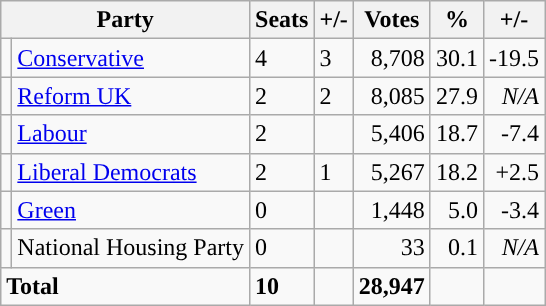<table class="wikitable sortable">
<tr>
<th colspan="2">Party</th>
<th>Seats</th>
<th>+/-</th>
<th>Votes</th>
<th>%</th>
<th>+/-</th>
</tr>
<tr>
<td style="background-color: "></td>
<td><a href='#'>Conservative</a></td>
<td>4</td>
<td> 3</td>
<td style="text-align:right;">8,708</td>
<td style="text-align:right;">30.1</td>
<td style="text-align:right;">-19.5</td>
</tr>
<tr>
<td style="background-color: "></td>
<td><a href='#'>Reform UK</a></td>
<td>2</td>
<td> 2</td>
<td style="text-align:right;">8,085</td>
<td style="text-align:right;">27.9</td>
<td style="text-align:right;"><em>N/A</em></td>
</tr>
<tr>
<td style="background-color: "></td>
<td><a href='#'>Labour</a></td>
<td>2</td>
<td></td>
<td style="text-align:right;">5,406</td>
<td style="text-align:right;">18.7</td>
<td style="text-align:right;">-7.4</td>
</tr>
<tr>
<td style="background-color: "></td>
<td><a href='#'>Liberal Democrats</a></td>
<td>2</td>
<td> 1</td>
<td style="text-align:right;">5,267</td>
<td style="text-align:right;">18.2</td>
<td style="text-align:right;">+2.5</td>
</tr>
<tr>
<td style="background-color: "></td>
<td><a href='#'>Green</a></td>
<td>0</td>
<td></td>
<td style="text-align:right;">1,448</td>
<td style="text-align:right;">5.0</td>
<td style="text-align:right;">-3.4</td>
</tr>
<tr>
<td style="background-color: "></td>
<td>National Housing Party</td>
<td>0</td>
<td></td>
<td style="text-align:right;">33</td>
<td style="text-align:right;">0.1</td>
<td style="text-align:right;"><em>N/A</em></td>
</tr>
<tr>
<td colspan="2"><strong>Total</strong></td>
<td><strong>10</strong></td>
<td></td>
<td style="text-align:right;"><strong>28,947</strong></td>
<td style="text-align:right;"></td>
<td style="text-align:right;"></td>
</tr>
</table>
